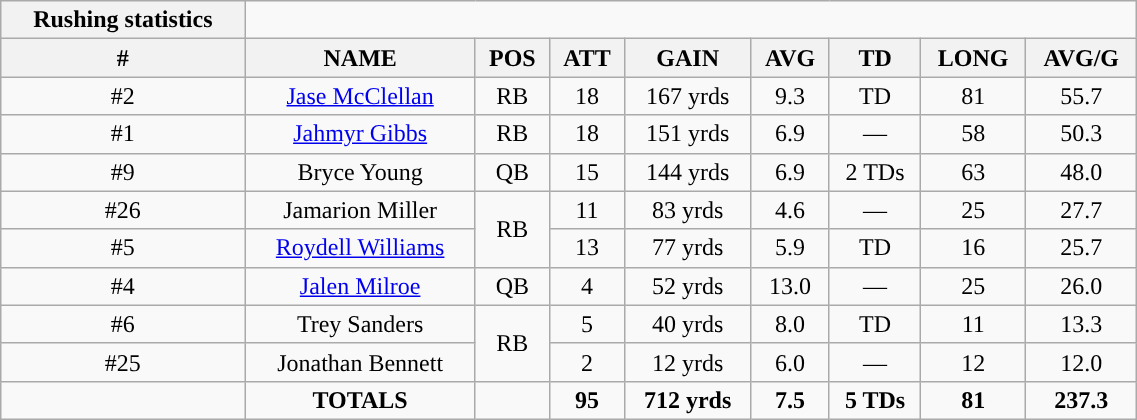<table style="width:60%; text-align:center;" class="wikitable collapsible collapsed">
<tr>
<th style="text-align:center; ">Rushing statistics</th>
</tr>
<tr>
<th>#</th>
<th>NAME</th>
<th>POS</th>
<th>ATT</th>
<th>GAIN</th>
<th>AVG</th>
<th>TD</th>
<th>LONG</th>
<th>AVG/G</th>
</tr>
<tr>
<td>#2</td>
<td><a href='#'>Jase McClellan</a></td>
<td>RB</td>
<td>18</td>
<td>167 yrds</td>
<td>9.3</td>
<td>TD</td>
<td>81</td>
<td>55.7</td>
</tr>
<tr>
<td>#1</td>
<td><a href='#'>Jahmyr Gibbs</a></td>
<td>RB</td>
<td>18</td>
<td>151 yrds</td>
<td>6.9</td>
<td>—</td>
<td>58</td>
<td>50.3</td>
</tr>
<tr>
<td>#9</td>
<td>Bryce Young</td>
<td>QB</td>
<td>15</td>
<td>144 yrds</td>
<td>6.9</td>
<td>2 TDs</td>
<td>63</td>
<td>48.0</td>
</tr>
<tr =>
<td>#26</td>
<td>Jamarion Miller</td>
<td rowspan=2>RB</td>
<td>11</td>
<td>83 yrds</td>
<td>4.6</td>
<td>—</td>
<td>25</td>
<td>27.7</td>
</tr>
<tr>
<td>#5</td>
<td><a href='#'>Roydell Williams</a></td>
<td>13</td>
<td>77 yrds</td>
<td>5.9</td>
<td>TD</td>
<td>16</td>
<td>25.7</td>
</tr>
<tr>
<td>#4</td>
<td><a href='#'>Jalen Milroe</a></td>
<td>QB</td>
<td>4</td>
<td>52 yrds</td>
<td>13.0</td>
<td>—</td>
<td>25</td>
<td>26.0</td>
</tr>
<tr>
<td>#6</td>
<td>Trey Sanders</td>
<td rowspan=2>RB</td>
<td>5</td>
<td>40 yrds</td>
<td>8.0</td>
<td>TD</td>
<td>11</td>
<td>13.3</td>
</tr>
<tr>
<td>#25</td>
<td>Jonathan Bennett</td>
<td>2</td>
<td>12 yrds</td>
<td>6.0</td>
<td>—</td>
<td>12</td>
<td>12.0</td>
</tr>
<tr>
<td></td>
<td><strong>TOTALS</strong></td>
<td></td>
<td><strong>95</strong></td>
<td><strong>712 yrds</strong></td>
<td><strong>7.5</strong></td>
<td><strong>5 TDs</strong></td>
<td><strong>81</strong></td>
<td><strong>237.3</strong></td>
</tr>
</table>
